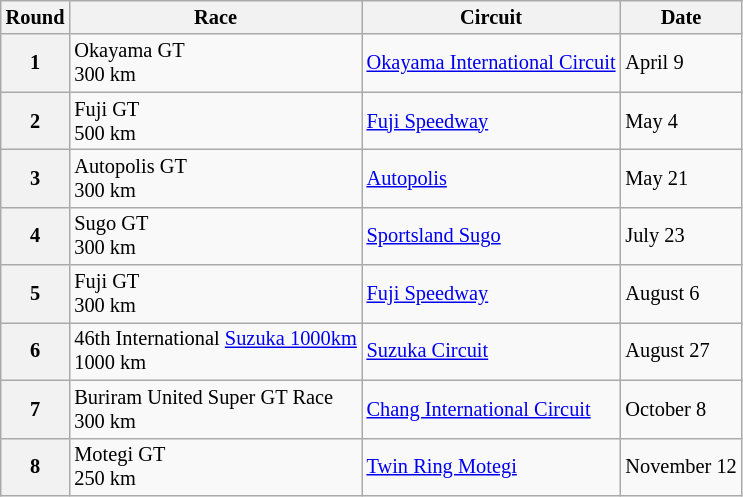<table class="wikitable" style="font-size: 85%;">
<tr>
<th>Round</th>
<th>Race</th>
<th>Circuit</th>
<th>Date</th>
</tr>
<tr>
<th>1</th>
<td>Okayama GT<br>300 km</td>
<td> <a href='#'>Okayama International Circuit</a></td>
<td>April 9</td>
</tr>
<tr>
<th>2</th>
<td>Fuji GT <br>500 km</td>
<td> <a href='#'>Fuji Speedway</a></td>
<td>May 4</td>
</tr>
<tr>
<th>3</th>
<td>Autopolis GT<br>300 km</td>
<td> <a href='#'>Autopolis</a></td>
<td>May 21</td>
</tr>
<tr>
<th>4</th>
<td>Sugo GT <br>300 km</td>
<td> <a href='#'>Sportsland Sugo</a></td>
<td>July 23</td>
</tr>
<tr>
<th>5</th>
<td>Fuji GT <br>300 km</td>
<td> <a href='#'>Fuji Speedway</a></td>
<td>August 6</td>
</tr>
<tr>
<th>6</th>
<td>46th International <a href='#'>Suzuka 1000km</a><br>1000 km</td>
<td> <a href='#'>Suzuka Circuit</a></td>
<td>August 27</td>
</tr>
<tr>
<th>7</th>
<td>Buriram United Super GT Race<br>300 km</td>
<td> <a href='#'>Chang International Circuit</a></td>
<td>October 8</td>
</tr>
<tr>
<th>8</th>
<td>Motegi GT<br>250 km</td>
<td> <a href='#'>Twin Ring Motegi</a></td>
<td>November 12</td>
</tr>
</table>
